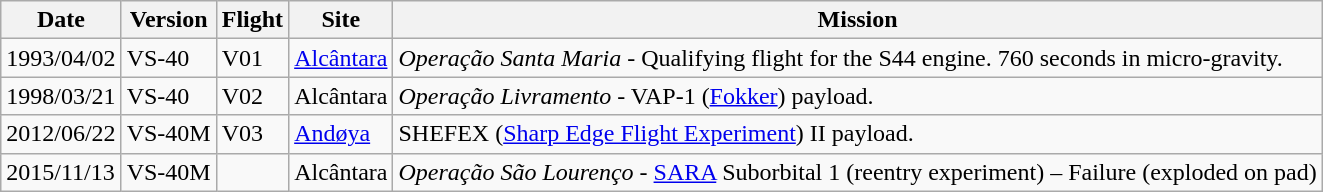<table class="wikitable sortable">
<tr>
<th>Date</th>
<th>Version</th>
<th>Flight</th>
<th>Site</th>
<th>Mission</th>
</tr>
<tr>
<td>1993/04/02</td>
<td>VS-40</td>
<td>V01</td>
<td><a href='#'>Alcântara</a></td>
<td><em>Operação Santa Maria</em> - Qualifying flight for the S44 engine. 760 seconds in micro-gravity.</td>
</tr>
<tr>
<td>1998/03/21</td>
<td>VS-40</td>
<td>V02</td>
<td>Alcântara</td>
<td><em>Operação Livramento</em> - VAP-1 (<a href='#'>Fokker</a>) payload.</td>
</tr>
<tr>
<td>2012/06/22</td>
<td>VS-40M</td>
<td>V03</td>
<td><a href='#'>Andøya</a></td>
<td>SHEFEX (<a href='#'>Sharp Edge Flight Experiment</a>) II payload.</td>
</tr>
<tr>
<td>2015/11/13</td>
<td>VS-40M</td>
<td></td>
<td>Alcântara</td>
<td><em>Operação São Lourenço</em> - <a href='#'>SARA</a> Suborbital 1 (reentry experiment) – Failure (exploded on pad) </td>
</tr>
</table>
